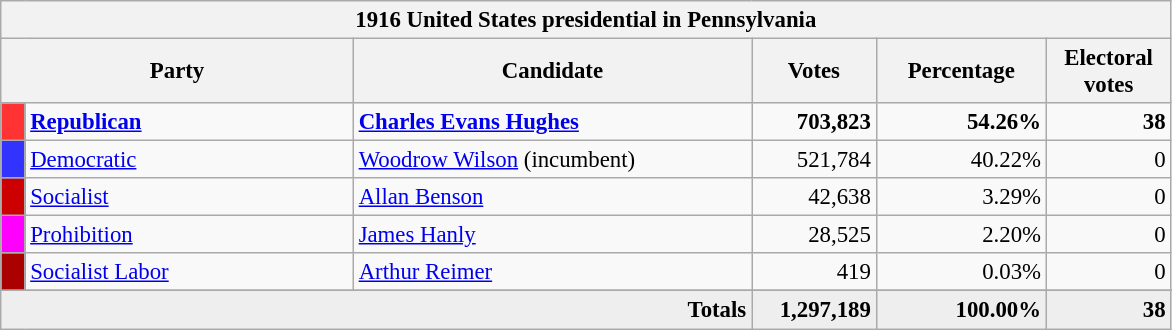<table class="wikitable" style="font-size: 95%;">
<tr>
<th colspan="6">1916 United States presidential in Pennsylvania</th>
</tr>
<tr>
<th colspan="2" style="width: 15em">Party</th>
<th style="width: 17em">Candidate</th>
<th style="width: 5em">Votes</th>
<th style="width: 7em">Percentage</th>
<th style="width: 5em">Electoral votes</th>
</tr>
<tr>
<th style="background-color:#FF3333; width: 3px"></th>
<td style="width: 130px"><strong><a href='#'>Republican</a></strong></td>
<td><strong><a href='#'>Charles Evans Hughes</a></strong></td>
<td align="right"><strong>703,823</strong></td>
<td align="right"><strong>54.26%</strong></td>
<td align="right"><strong>38</strong></td>
</tr>
<tr>
<th style="background-color:#3333FF; width: 3px"></th>
<td style="width: 130px"><a href='#'>Democratic</a></td>
<td><a href='#'>Woodrow Wilson</a> (incumbent)</td>
<td align="right">521,784</td>
<td align="right">40.22%</td>
<td align="right">0</td>
</tr>
<tr>
<th style="background-color:#CC0000; width: 3px"></th>
<td style="width: 130px"><a href='#'>Socialist</a></td>
<td><a href='#'>Allan Benson</a></td>
<td align="right">42,638</td>
<td align="right">3.29%</td>
<td align="right">0</td>
</tr>
<tr>
<th style="background-color:#FF00FF; width: 3px"></th>
<td style="width: 130px"><a href='#'>Prohibition</a></td>
<td><a href='#'>James Hanly</a></td>
<td align="right">28,525</td>
<td align="right">2.20%</td>
<td align="right">0</td>
</tr>
<tr>
<th style="background-color:#AA0000; width: 3px"></th>
<td style="width: 130px"><a href='#'>Socialist Labor</a></td>
<td><a href='#'>Arthur Reimer</a></td>
<td align="right">419</td>
<td align="right">0.03%</td>
<td align="right">0</td>
</tr>
<tr>
</tr>
<tr bgcolor="#EEEEEE">
<td colspan="3" align="right"><strong>Totals</strong></td>
<td align="right"><strong>1,297,189</strong></td>
<td align="right"><strong>100.00%</strong></td>
<td align="right"><strong>38</strong></td>
</tr>
</table>
